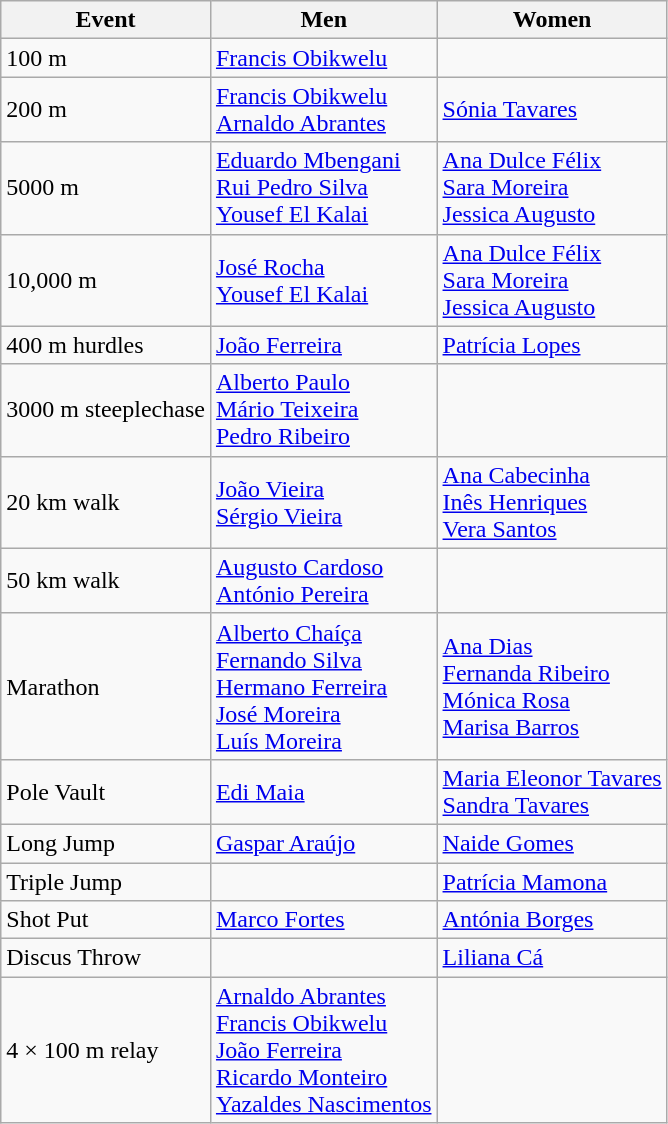<table class=wikitable style="font-size:100%">
<tr>
<th>Event</th>
<th>Men</th>
<th>Women</th>
</tr>
<tr>
<td>100 m</td>
<td><a href='#'>Francis Obikwelu</a></td>
<td></td>
</tr>
<tr>
<td>200 m</td>
<td><a href='#'>Francis Obikwelu</a> <br> <a href='#'>Arnaldo Abrantes</a></td>
<td><a href='#'>Sónia Tavares</a></td>
</tr>
<tr>
<td>5000 m</td>
<td><a href='#'>Eduardo Mbengani</a> <br> <a href='#'>Rui Pedro Silva</a> <br> <a href='#'>Yousef El Kalai</a></td>
<td><a href='#'>Ana Dulce Félix</a> <br> <a href='#'>Sara Moreira</a> <br> <a href='#'>Jessica Augusto</a></td>
</tr>
<tr>
<td>10,000 m</td>
<td><a href='#'>José Rocha</a> <br> <a href='#'>Yousef El Kalai</a></td>
<td><a href='#'>Ana Dulce Félix</a> <br> <a href='#'>Sara Moreira</a> <br> <a href='#'>Jessica Augusto</a></td>
</tr>
<tr>
<td>400 m hurdles</td>
<td><a href='#'>João Ferreira</a></td>
<td><a href='#'>Patrícia Lopes</a></td>
</tr>
<tr>
<td>3000 m steeplechase</td>
<td><a href='#'>Alberto Paulo</a> <br> <a href='#'>Mário Teixeira</a> <br> <a href='#'>Pedro Ribeiro</a></td>
<td></td>
</tr>
<tr>
<td>20 km walk</td>
<td><a href='#'>João Vieira</a> <br> <a href='#'>Sérgio Vieira</a></td>
<td><a href='#'>Ana Cabecinha</a> <br> <a href='#'>Inês Henriques</a> <br> <a href='#'>Vera Santos</a></td>
</tr>
<tr>
<td>50 km walk</td>
<td><a href='#'>Augusto Cardoso</a> <br> <a href='#'>António Pereira</a></td>
<td></td>
</tr>
<tr>
<td>Marathon</td>
<td><a href='#'>Alberto Chaíça</a> <br> <a href='#'>Fernando Silva</a> <br> <a href='#'>Hermano Ferreira</a> <br> <a href='#'>José Moreira</a> <br> <a href='#'>Luís Moreira</a></td>
<td><a href='#'>Ana Dias</a> <br> <a href='#'>Fernanda Ribeiro</a> <br> <a href='#'>Mónica Rosa</a> <br> <a href='#'>Marisa Barros</a></td>
</tr>
<tr>
<td>Pole Vault</td>
<td><a href='#'>Edi Maia</a></td>
<td><a href='#'>Maria Eleonor Tavares</a> <br> <a href='#'>Sandra Tavares</a></td>
</tr>
<tr>
<td>Long Jump</td>
<td><a href='#'>Gaspar Araújo</a></td>
<td><a href='#'>Naide Gomes</a></td>
</tr>
<tr>
<td>Triple Jump</td>
<td></td>
<td><a href='#'>Patrícia Mamona</a></td>
</tr>
<tr>
<td>Shot Put</td>
<td><a href='#'>Marco Fortes</a></td>
<td><a href='#'>Antónia Borges</a></td>
</tr>
<tr>
<td>Discus Throw</td>
<td></td>
<td><a href='#'>Liliana Cá</a></td>
</tr>
<tr>
<td>4 × 100 m relay</td>
<td><a href='#'>Arnaldo Abrantes</a> <br> <a href='#'>Francis Obikwelu</a> <br> <a href='#'>João Ferreira</a> <br> <a href='#'>Ricardo Monteiro</a> <br> <a href='#'>Yazaldes Nascimentos</a></td>
<td></td>
</tr>
</table>
